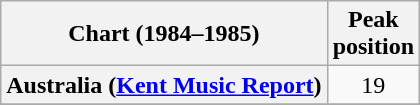<table class="wikitable sortable plainrowheaders" style="text-align:center">
<tr>
<th scope="col">Chart (1984–1985)</th>
<th scope="col">Peak<br>position</th>
</tr>
<tr>
<th scope="row">Australia (<a href='#'>Kent Music Report</a>)</th>
<td>19</td>
</tr>
<tr>
</tr>
<tr>
</tr>
<tr>
</tr>
<tr>
</tr>
<tr>
</tr>
</table>
